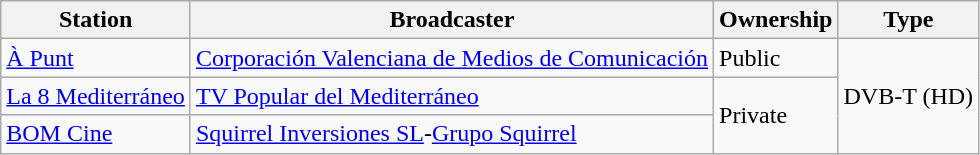<table class="wikitable">
<tr>
<th>Station</th>
<th>Broadcaster</th>
<th>Ownership</th>
<th>Type</th>
</tr>
<tr>
<td><a href='#'>À Punt</a></td>
<td><a href='#'>Corporación Valenciana de Medios de Comunicación</a></td>
<td>Public</td>
<td rowspan="3">DVB-T (HD)</td>
</tr>
<tr>
<td><a href='#'>La 8 Mediterráneo</a></td>
<td><a href='#'>TV Popular del Mediterráneo</a></td>
<td rowspan="2">Private</td>
</tr>
<tr>
<td><a href='#'>BOM Cine</a></td>
<td><a href='#'>Squirrel Inversiones SL</a>-<a href='#'>Grupo Squirrel</a></td>
</tr>
</table>
